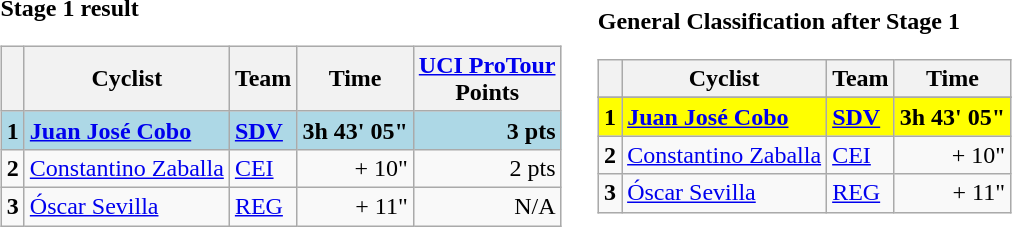<table>
<tr>
<td><strong>Stage 1 result</strong><br><table class="wikitable">
<tr>
<th></th>
<th>Cyclist</th>
<th>Team</th>
<th>Time</th>
<th><a href='#'>UCI ProTour</a><br>Points</th>
</tr>
<tr style="background:lightblue">
<td><strong>1</strong></td>
<td> <strong><a href='#'>Juan José Cobo</a></strong></td>
<td><strong><a href='#'>SDV</a></strong></td>
<td align=right><strong>3h 43' 05"</strong></td>
<td align=right><strong>3 pts</strong></td>
</tr>
<tr>
<td><strong>2</strong></td>
<td> <a href='#'>Constantino Zaballa</a></td>
<td><a href='#'>CEI</a></td>
<td align=right>+ 10"</td>
<td align=right>2 pts</td>
</tr>
<tr>
<td><strong>3</strong></td>
<td> <a href='#'>Óscar Sevilla</a></td>
<td><a href='#'>REG</a></td>
<td align=right>+ 11"</td>
<td align=right>N/A</td>
</tr>
</table>
</td>
<td></td>
<td><strong>General Classification after Stage 1</strong><br><table class="wikitable">
<tr>
<th></th>
<th>Cyclist</th>
<th>Team</th>
<th>Time</th>
</tr>
<tr>
</tr>
<tr style="background:yellow">
<td><strong>1</strong></td>
<td> <strong><a href='#'>Juan José Cobo</a></strong></td>
<td><strong><a href='#'>SDV</a></strong></td>
<td align=right><strong>3h 43' 05"</strong></td>
</tr>
<tr>
<td><strong>2</strong></td>
<td> <a href='#'>Constantino Zaballa</a></td>
<td><a href='#'>CEI</a></td>
<td align=right>+ 10"</td>
</tr>
<tr>
<td><strong>3</strong></td>
<td> <a href='#'>Óscar Sevilla</a></td>
<td><a href='#'>REG</a></td>
<td align=right>+ 11"</td>
</tr>
</table>
</td>
</tr>
</table>
